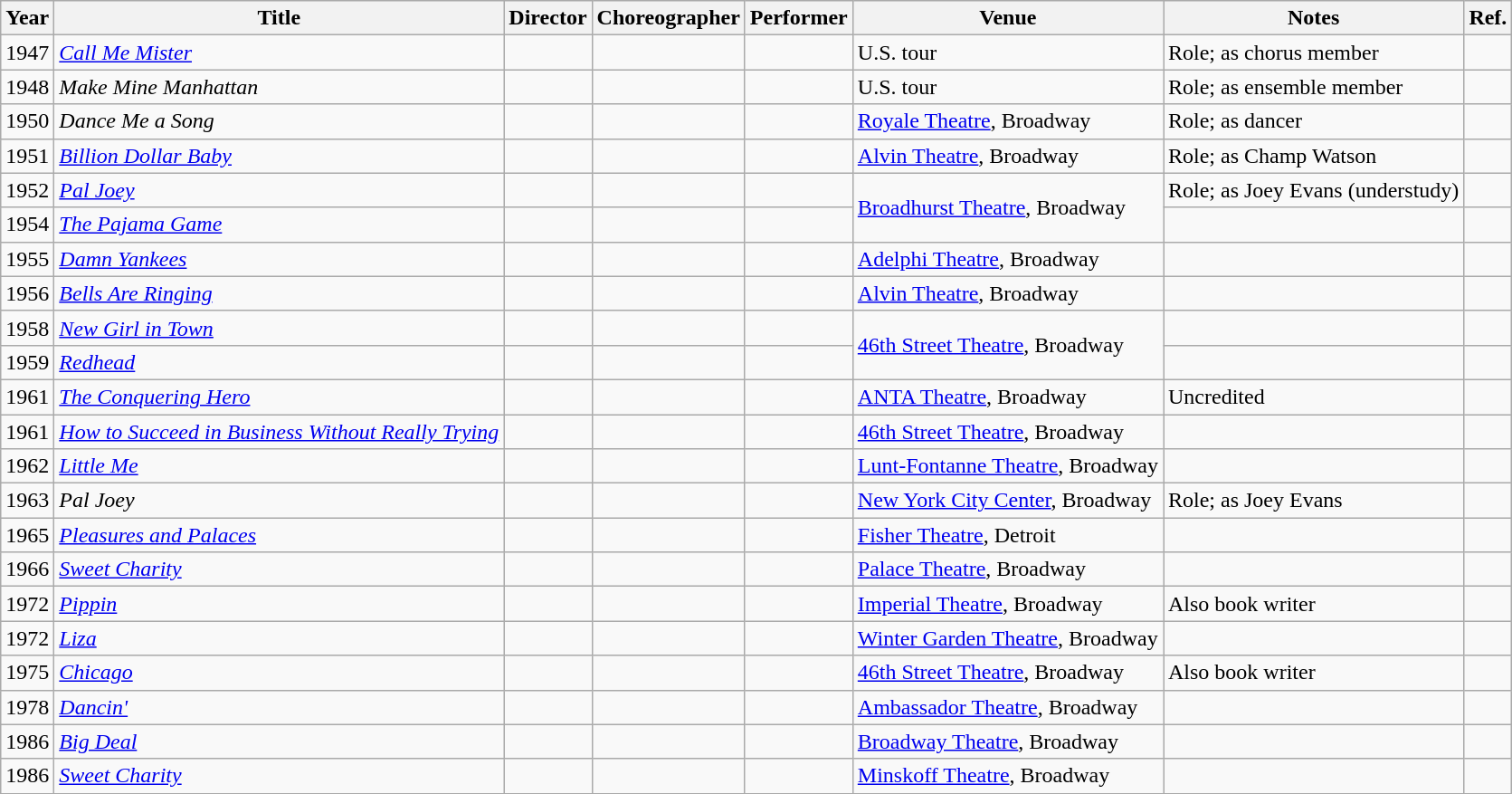<table class="wikitable">
<tr>
<th>Year</th>
<th scope="col">Title</th>
<th>Director</th>
<th>Choreographer</th>
<th>Performer</th>
<th class="unsortable">Venue</th>
<th>Notes</th>
<th>Ref.</th>
</tr>
<tr>
<td>1947</td>
<td><em><a href='#'>Call Me Mister</a></em></td>
<td></td>
<td></td>
<td></td>
<td>U.S. tour</td>
<td>Role; as chorus member</td>
<td></td>
</tr>
<tr>
<td>1948</td>
<td><em>Make Mine Manhattan</em></td>
<td></td>
<td></td>
<td></td>
<td>U.S. tour</td>
<td>Role; as ensemble member</td>
<td></td>
</tr>
<tr>
<td>1950</td>
<td><em>Dance Me a Song</em></td>
<td></td>
<td></td>
<td></td>
<td><a href='#'>Royale Theatre</a>, Broadway</td>
<td>Role; as dancer</td>
<td></td>
</tr>
<tr>
<td>1951</td>
<td><em><a href='#'>Billion Dollar Baby</a></em></td>
<td></td>
<td></td>
<td></td>
<td><a href='#'>Alvin Theatre</a>, Broadway</td>
<td>Role; as Champ Watson</td>
<td></td>
</tr>
<tr>
<td>1952</td>
<td><em><a href='#'>Pal Joey</a></em></td>
<td></td>
<td></td>
<td></td>
<td rowspan="2"><a href='#'>Broadhurst Theatre</a>, Broadway</td>
<td>Role; as Joey Evans (understudy)</td>
<td></td>
</tr>
<tr>
<td>1954</td>
<td><em><a href='#'>The Pajama Game</a></em></td>
<td></td>
<td></td>
<td></td>
<td></td>
<td></td>
</tr>
<tr>
<td>1955</td>
<td><em><a href='#'>Damn Yankees</a></em></td>
<td></td>
<td></td>
<td></td>
<td><a href='#'>Adelphi Theatre</a>, Broadway</td>
<td></td>
<td></td>
</tr>
<tr>
<td>1956</td>
<td><em><a href='#'>Bells Are Ringing</a></em></td>
<td></td>
<td></td>
<td></td>
<td><a href='#'>Alvin Theatre</a>, Broadway</td>
<td></td>
<td></td>
</tr>
<tr>
<td>1958</td>
<td><em><a href='#'>New Girl in Town</a></em></td>
<td></td>
<td></td>
<td></td>
<td rowspan="2"><a href='#'>46th Street Theatre</a>, Broadway</td>
<td></td>
<td></td>
</tr>
<tr>
<td>1959</td>
<td><em><a href='#'>Redhead</a></em></td>
<td></td>
<td></td>
<td></td>
<td></td>
<td></td>
</tr>
<tr>
<td>1961</td>
<td><em><a href='#'>The Conquering Hero</a></em></td>
<td></td>
<td></td>
<td></td>
<td><a href='#'>ANTA Theatre</a>, Broadway</td>
<td>Uncredited</td>
<td></td>
</tr>
<tr>
<td>1961</td>
<td><em><a href='#'>How to Succeed in Business Without Really Trying</a></em></td>
<td></td>
<td></td>
<td></td>
<td><a href='#'>46th Street Theatre</a>, Broadway</td>
<td></td>
<td></td>
</tr>
<tr>
<td>1962</td>
<td><em><a href='#'>Little Me</a></em></td>
<td></td>
<td></td>
<td></td>
<td><a href='#'>Lunt-Fontanne Theatre</a>, Broadway</td>
<td></td>
<td></td>
</tr>
<tr>
<td>1963</td>
<td><em>Pal Joey</em></td>
<td></td>
<td></td>
<td></td>
<td><a href='#'>New York City Center</a>, Broadway</td>
<td>Role; as Joey Evans</td>
<td></td>
</tr>
<tr>
<td>1965</td>
<td><em><a href='#'>Pleasures and Palaces</a></em></td>
<td></td>
<td></td>
<td></td>
<td><a href='#'>Fisher Theatre</a>, Detroit</td>
<td></td>
<td></td>
</tr>
<tr>
<td>1966</td>
<td><em><a href='#'>Sweet Charity</a></em></td>
<td></td>
<td></td>
<td></td>
<td><a href='#'>Palace Theatre</a>, Broadway</td>
<td></td>
<td></td>
</tr>
<tr>
<td>1972</td>
<td><em><a href='#'>Pippin</a></em></td>
<td></td>
<td></td>
<td></td>
<td><a href='#'>Imperial Theatre</a>, Broadway</td>
<td>Also book writer</td>
<td></td>
</tr>
<tr>
<td>1972</td>
<td><em><a href='#'>Liza</a></em></td>
<td></td>
<td></td>
<td></td>
<td><a href='#'>Winter Garden Theatre</a>, Broadway</td>
<td></td>
<td></td>
</tr>
<tr>
<td>1975</td>
<td><em><a href='#'>Chicago</a></em></td>
<td></td>
<td></td>
<td></td>
<td><a href='#'>46th Street Theatre</a>, Broadway</td>
<td>Also book writer</td>
<td></td>
</tr>
<tr>
<td>1978</td>
<td><em><a href='#'>Dancin'</a></em></td>
<td></td>
<td></td>
<td></td>
<td><a href='#'>Ambassador Theatre</a>, Broadway</td>
<td></td>
<td></td>
</tr>
<tr>
<td>1986</td>
<td><em><a href='#'>Big Deal</a></em></td>
<td></td>
<td></td>
<td></td>
<td><a href='#'>Broadway Theatre</a>, Broadway</td>
<td></td>
<td></td>
</tr>
<tr>
<td>1986</td>
<td><em><a href='#'>Sweet Charity</a></em></td>
<td></td>
<td></td>
<td></td>
<td><a href='#'>Minskoff Theatre</a>, Broadway</td>
<td></td>
<td></td>
</tr>
<tr>
</tr>
</table>
